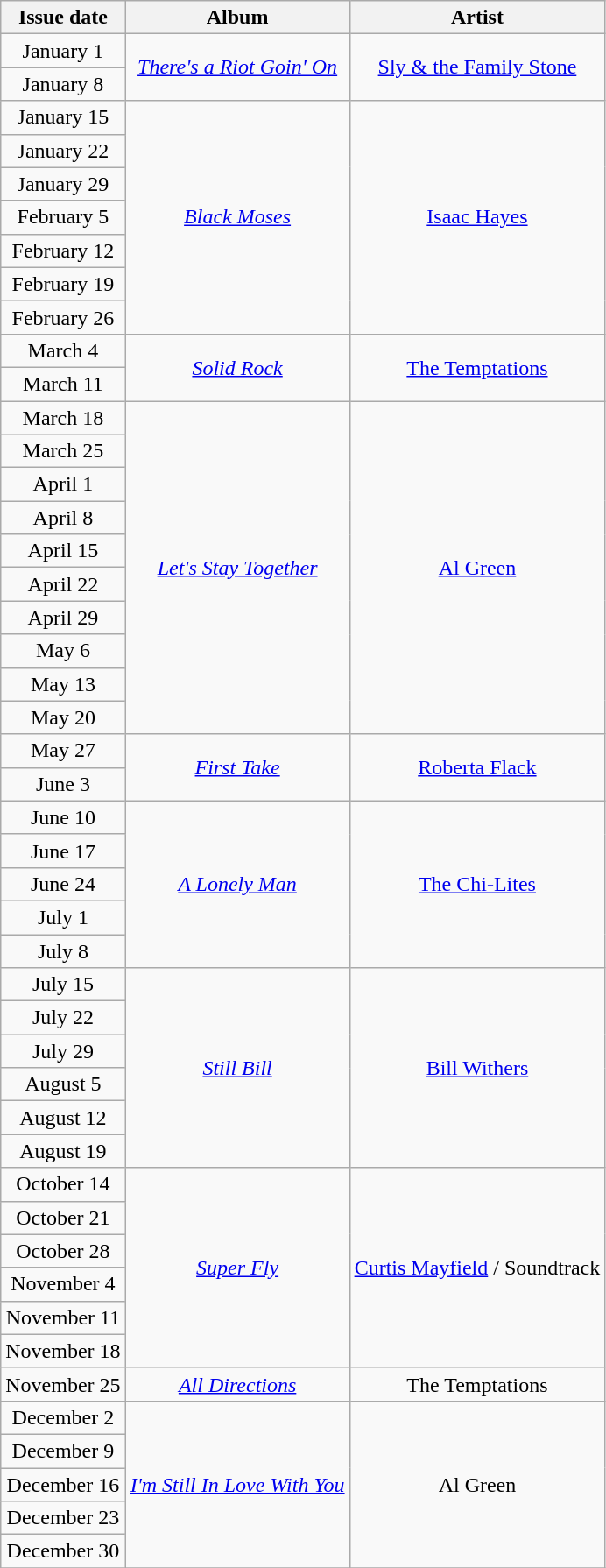<table class="wikitable" style="text-align: center;">
<tr>
<th>Issue date</th>
<th>Album</th>
<th>Artist</th>
</tr>
<tr>
<td>January 1</td>
<td rowspan="2"><em><a href='#'>There's a Riot Goin' On</a></em></td>
<td rowspan="2"><a href='#'>Sly & the Family Stone</a></td>
</tr>
<tr>
<td>January 8</td>
</tr>
<tr>
<td>January 15</td>
<td rowspan="7"><em><a href='#'>Black Moses</a></em></td>
<td rowspan="7"><a href='#'>Isaac Hayes</a></td>
</tr>
<tr>
<td>January 22</td>
</tr>
<tr>
<td>January 29</td>
</tr>
<tr>
<td>February 5</td>
</tr>
<tr>
<td>February 12</td>
</tr>
<tr>
<td>February 19</td>
</tr>
<tr>
<td>February 26</td>
</tr>
<tr>
<td>March 4</td>
<td rowspan="2"><em><a href='#'>Solid Rock</a></em></td>
<td rowspan="2"><a href='#'>The Temptations</a></td>
</tr>
<tr>
<td>March 11</td>
</tr>
<tr>
<td>March 18</td>
<td rowspan="10"><em><a href='#'>Let's Stay Together</a></em></td>
<td rowspan="10"><a href='#'>Al Green</a></td>
</tr>
<tr>
<td>March 25</td>
</tr>
<tr>
<td>April 1</td>
</tr>
<tr>
<td>April 8</td>
</tr>
<tr>
<td>April 15</td>
</tr>
<tr>
<td>April 22</td>
</tr>
<tr>
<td>April 29</td>
</tr>
<tr>
<td>May 6</td>
</tr>
<tr>
<td>May 13</td>
</tr>
<tr>
<td>May 20</td>
</tr>
<tr>
<td>May 27</td>
<td rowspan="2"><em><a href='#'>First Take</a></em></td>
<td rowspan="2"><a href='#'>Roberta Flack</a></td>
</tr>
<tr>
<td>June 3</td>
</tr>
<tr>
<td>June 10</td>
<td rowspan="5"><em><a href='#'>A Lonely Man</a></em></td>
<td rowspan="5"><a href='#'>The Chi-Lites</a></td>
</tr>
<tr>
<td>June 17</td>
</tr>
<tr>
<td>June 24</td>
</tr>
<tr>
<td>July 1</td>
</tr>
<tr>
<td>July 8</td>
</tr>
<tr>
<td>July 15</td>
<td rowspan="6"><em><a href='#'>Still Bill</a></em></td>
<td rowspan="6"><a href='#'>Bill Withers</a></td>
</tr>
<tr>
<td>July 22</td>
</tr>
<tr>
<td>July 29</td>
</tr>
<tr>
<td>August 5</td>
</tr>
<tr>
<td>August 12</td>
</tr>
<tr>
<td>August 19</td>
</tr>
<tr>
<td>October 14</td>
<td rowspan="6"><em><a href='#'>Super Fly</a></em></td>
<td rowspan="6"><a href='#'>Curtis Mayfield</a> / Soundtrack</td>
</tr>
<tr>
<td>October 21</td>
</tr>
<tr>
<td>October 28</td>
</tr>
<tr>
<td>November 4</td>
</tr>
<tr>
<td>November 11</td>
</tr>
<tr>
<td>November 18</td>
</tr>
<tr>
<td>November 25</td>
<td><em><a href='#'>All Directions</a></em></td>
<td>The Temptations</td>
</tr>
<tr>
<td>December 2</td>
<td rowspan="5"><em><a href='#'>I'm Still In Love With You</a></em></td>
<td rowspan="5">Al Green</td>
</tr>
<tr>
<td>December 9</td>
</tr>
<tr>
<td>December 16</td>
</tr>
<tr>
<td>December 23</td>
</tr>
<tr>
<td>December 30</td>
</tr>
<tr>
</tr>
</table>
